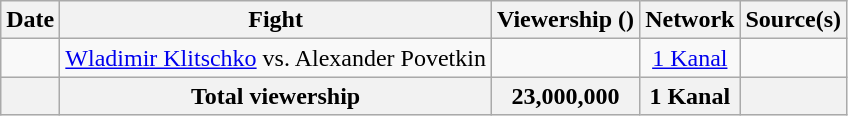<table class="wikitable sortable" style="text-align:center">
<tr>
<th>Date</th>
<th>Fight</th>
<th>Viewership ()</th>
<th>Network</th>
<th>Source(s)</th>
</tr>
<tr>
<td></td>
<td><a href='#'>Wladimir Klitschko</a> vs. Alexander Povetkin</td>
<td></td>
<td><a href='#'>1 Kanal</a></td>
<td></td>
</tr>
<tr>
<th></th>
<th>Total viewership</th>
<th>23,000,000</th>
<th>1 Kanal</th>
<th></th>
</tr>
</table>
